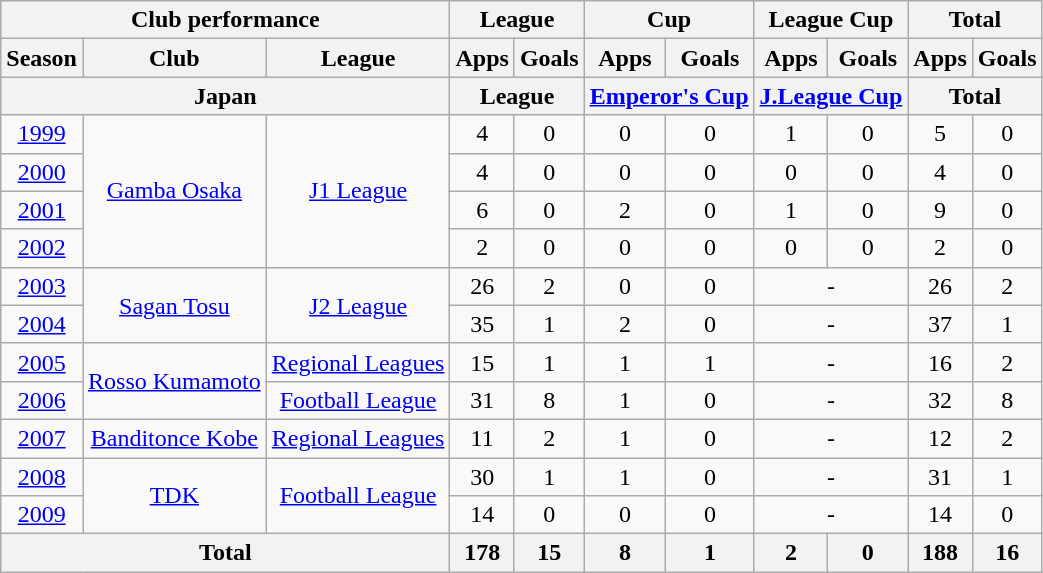<table class="wikitable" style="text-align:center;">
<tr>
<th colspan=3>Club performance</th>
<th colspan=2>League</th>
<th colspan=2>Cup</th>
<th colspan=2>League Cup</th>
<th colspan=2>Total</th>
</tr>
<tr>
<th>Season</th>
<th>Club</th>
<th>League</th>
<th>Apps</th>
<th>Goals</th>
<th>Apps</th>
<th>Goals</th>
<th>Apps</th>
<th>Goals</th>
<th>Apps</th>
<th>Goals</th>
</tr>
<tr>
<th colspan=3>Japan</th>
<th colspan=2>League</th>
<th colspan=2><a href='#'>Emperor's Cup</a></th>
<th colspan=2><a href='#'>J.League Cup</a></th>
<th colspan=2>Total</th>
</tr>
<tr>
<td><a href='#'>1999</a></td>
<td rowspan=4><a href='#'>Gamba Osaka</a></td>
<td rowspan=4><a href='#'>J1 League</a></td>
<td>4</td>
<td>0</td>
<td>0</td>
<td>0</td>
<td>1</td>
<td>0</td>
<td>5</td>
<td>0</td>
</tr>
<tr>
<td><a href='#'>2000</a></td>
<td>4</td>
<td>0</td>
<td>0</td>
<td>0</td>
<td>0</td>
<td>0</td>
<td>4</td>
<td>0</td>
</tr>
<tr>
<td><a href='#'>2001</a></td>
<td>6</td>
<td>0</td>
<td>2</td>
<td>0</td>
<td>1</td>
<td>0</td>
<td>9</td>
<td>0</td>
</tr>
<tr>
<td><a href='#'>2002</a></td>
<td>2</td>
<td>0</td>
<td>0</td>
<td>0</td>
<td>0</td>
<td>0</td>
<td>2</td>
<td>0</td>
</tr>
<tr>
<td><a href='#'>2003</a></td>
<td rowspan=2><a href='#'>Sagan Tosu</a></td>
<td rowspan=2><a href='#'>J2 League</a></td>
<td>26</td>
<td>2</td>
<td>0</td>
<td>0</td>
<td colspan=2>-</td>
<td>26</td>
<td>2</td>
</tr>
<tr>
<td><a href='#'>2004</a></td>
<td>35</td>
<td>1</td>
<td>2</td>
<td>0</td>
<td colspan=2>-</td>
<td>37</td>
<td>1</td>
</tr>
<tr>
<td><a href='#'>2005</a></td>
<td rowspan=2><a href='#'>Rosso Kumamoto</a></td>
<td><a href='#'>Regional Leagues</a></td>
<td>15</td>
<td>1</td>
<td>1</td>
<td>1</td>
<td colspan=2>-</td>
<td>16</td>
<td>2</td>
</tr>
<tr>
<td><a href='#'>2006</a></td>
<td><a href='#'>Football League</a></td>
<td>31</td>
<td>8</td>
<td>1</td>
<td>0</td>
<td colspan=2>-</td>
<td>32</td>
<td>8</td>
</tr>
<tr>
<td><a href='#'>2007</a></td>
<td><a href='#'>Banditonce Kobe</a></td>
<td><a href='#'>Regional Leagues</a></td>
<td>11</td>
<td>2</td>
<td>1</td>
<td>0</td>
<td colspan=2>-</td>
<td>12</td>
<td>2</td>
</tr>
<tr>
<td><a href='#'>2008</a></td>
<td rowspan=2><a href='#'>TDK</a></td>
<td rowspan=2><a href='#'>Football League</a></td>
<td>30</td>
<td>1</td>
<td>1</td>
<td>0</td>
<td colspan=2>-</td>
<td>31</td>
<td>1</td>
</tr>
<tr>
<td><a href='#'>2009</a></td>
<td>14</td>
<td>0</td>
<td>0</td>
<td>0</td>
<td colspan=2>-</td>
<td>14</td>
<td>0</td>
</tr>
<tr>
<th colspan=3>Total</th>
<th>178</th>
<th>15</th>
<th>8</th>
<th>1</th>
<th>2</th>
<th>0</th>
<th>188</th>
<th>16</th>
</tr>
</table>
